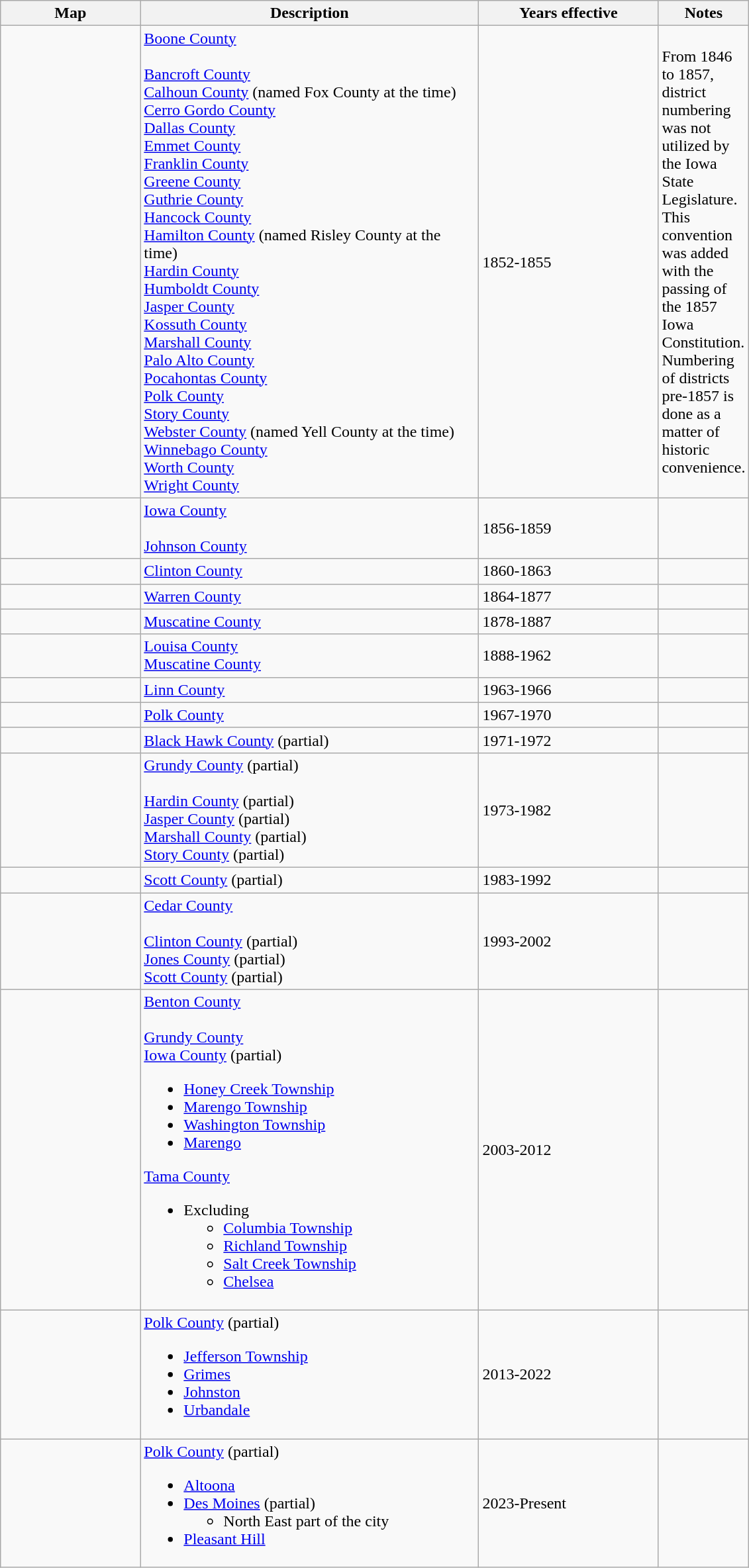<table class="wikitable sortable">
<tr>
<th style="width:100pt;">Map</th>
<th style="width:250pt;">Description</th>
<th style="width:130pt;">Years effective</th>
<th style="width:15pt;">Notes</th>
</tr>
<tr>
<td></td>
<td><a href='#'>Boone County</a><br><br><a href='#'>Bancroft County</a><br>
<a href='#'>Calhoun County</a> (named Fox County at the time)<br>
<a href='#'>Cerro Gordo County</a><br>
<a href='#'>Dallas County</a><br>
<a href='#'>Emmet County</a><br>
<a href='#'>Franklin County</a><br>
<a href='#'>Greene County</a><br>
<a href='#'>Guthrie County</a><br>
<a href='#'>Hancock County</a><br>
<a href='#'>Hamilton County</a> (named Risley County at the time)<br>
<a href='#'>Hardin County</a><br>
<a href='#'>Humboldt County</a><br>
<a href='#'>Jasper County</a><br>
<a href='#'>Kossuth County</a><br>
<a href='#'>Marshall County</a><br>
<a href='#'>Palo Alto County</a><br>
<a href='#'>Pocahontas County</a><br>
<a href='#'>Polk County</a><br>
<a href='#'>Story County</a><br>
<a href='#'>Webster County</a> (named Yell County at the time)<br>
<a href='#'>Winnebago County</a><br>
<a href='#'>Worth County</a><br>
<a href='#'>Wright County</a></td>
<td>1852-1855</td>
<td>From 1846 to 1857, district numbering was not utilized by the Iowa State Legislature. This convention was added with the passing of the 1857 Iowa Constitution. Numbering of districts pre-1857 is done as a matter of historic convenience.</td>
</tr>
<tr>
<td></td>
<td><a href='#'>Iowa County</a><br><br><a href='#'>Johnson County</a></td>
<td>1856-1859</td>
<td></td>
</tr>
<tr>
<td></td>
<td><a href='#'>Clinton County</a></td>
<td>1860-1863</td>
<td></td>
</tr>
<tr>
<td></td>
<td><a href='#'>Warren County</a></td>
<td>1864-1877</td>
<td></td>
</tr>
<tr>
<td></td>
<td><a href='#'>Muscatine County</a></td>
<td>1878-1887</td>
<td></td>
</tr>
<tr>
<td></td>
<td><a href='#'>Louisa County</a><br><a href='#'>Muscatine County</a></td>
<td>1888-1962</td>
<td></td>
</tr>
<tr>
<td></td>
<td><a href='#'>Linn County</a></td>
<td>1963-1966</td>
<td></td>
</tr>
<tr>
<td></td>
<td><a href='#'>Polk County</a></td>
<td>1967-1970</td>
<td></td>
</tr>
<tr>
<td></td>
<td><a href='#'>Black Hawk County</a> (partial)</td>
<td>1971-1972</td>
<td></td>
</tr>
<tr>
<td></td>
<td><a href='#'>Grundy County</a> (partial)<br><br><a href='#'>Hardin County</a> (partial)<br>
<a href='#'>Jasper County</a> (partial)<br>
<a href='#'>Marshall County</a> (partial)<br>
<a href='#'>Story County</a> (partial)</td>
<td>1973-1982</td>
<td></td>
</tr>
<tr>
<td></td>
<td><a href='#'>Scott County</a> (partial)</td>
<td>1983-1992</td>
<td></td>
</tr>
<tr>
<td></td>
<td><a href='#'>Cedar County</a><br><br><a href='#'>Clinton County</a> (partial)<br>
<a href='#'>Jones County</a> (partial)<br>
<a href='#'>Scott County</a> (partial)</td>
<td>1993-2002</td>
<td></td>
</tr>
<tr>
<td></td>
<td><a href='#'>Benton County</a><br><br><a href='#'>Grundy County</a><br>
<a href='#'>Iowa County</a> (partial)<ul><li><a href='#'>Honey Creek Township</a></li><li><a href='#'>Marengo Township</a></li><li><a href='#'>Washington Township</a></li><li><a href='#'>Marengo</a></li></ul><a href='#'>Tama County</a><ul><li>Excluding<ul><li><a href='#'>Columbia Township</a></li><li><a href='#'>Richland Township</a></li><li><a href='#'>Salt Creek Township</a></li><li><a href='#'>Chelsea</a></li></ul></li></ul></td>
<td>2003-2012</td>
<td></td>
</tr>
<tr>
<td></td>
<td><a href='#'>Polk County</a> (partial)<br><ul><li><a href='#'>Jefferson Township</a></li><li><a href='#'>Grimes</a></li><li><a href='#'>Johnston</a></li><li><a href='#'>Urbandale</a></li></ul></td>
<td>2013-2022</td>
<td></td>
</tr>
<tr>
<td></td>
<td><a href='#'>Polk County</a> (partial)<br><ul><li><a href='#'>Altoona</a></li><li><a href='#'>Des Moines</a> (partial)<ul><li>North East part of the city</li></ul></li><li><a href='#'>Pleasant Hill</a></li></ul></td>
<td>2023-Present</td>
</tr>
</table>
